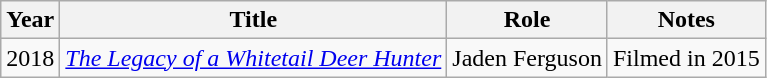<table class="wikitable sortable">
<tr>
<th>Year</th>
<th>Title</th>
<th>Role</th>
<th class="unsortable">Notes</th>
</tr>
<tr>
<td rowspan="2">2018</td>
<td><em><a href='#'>The Legacy of a Whitetail Deer Hunter</a></em></td>
<td>Jaden Ferguson</td>
<td>Filmed in 2015</td>
</tr>
</table>
